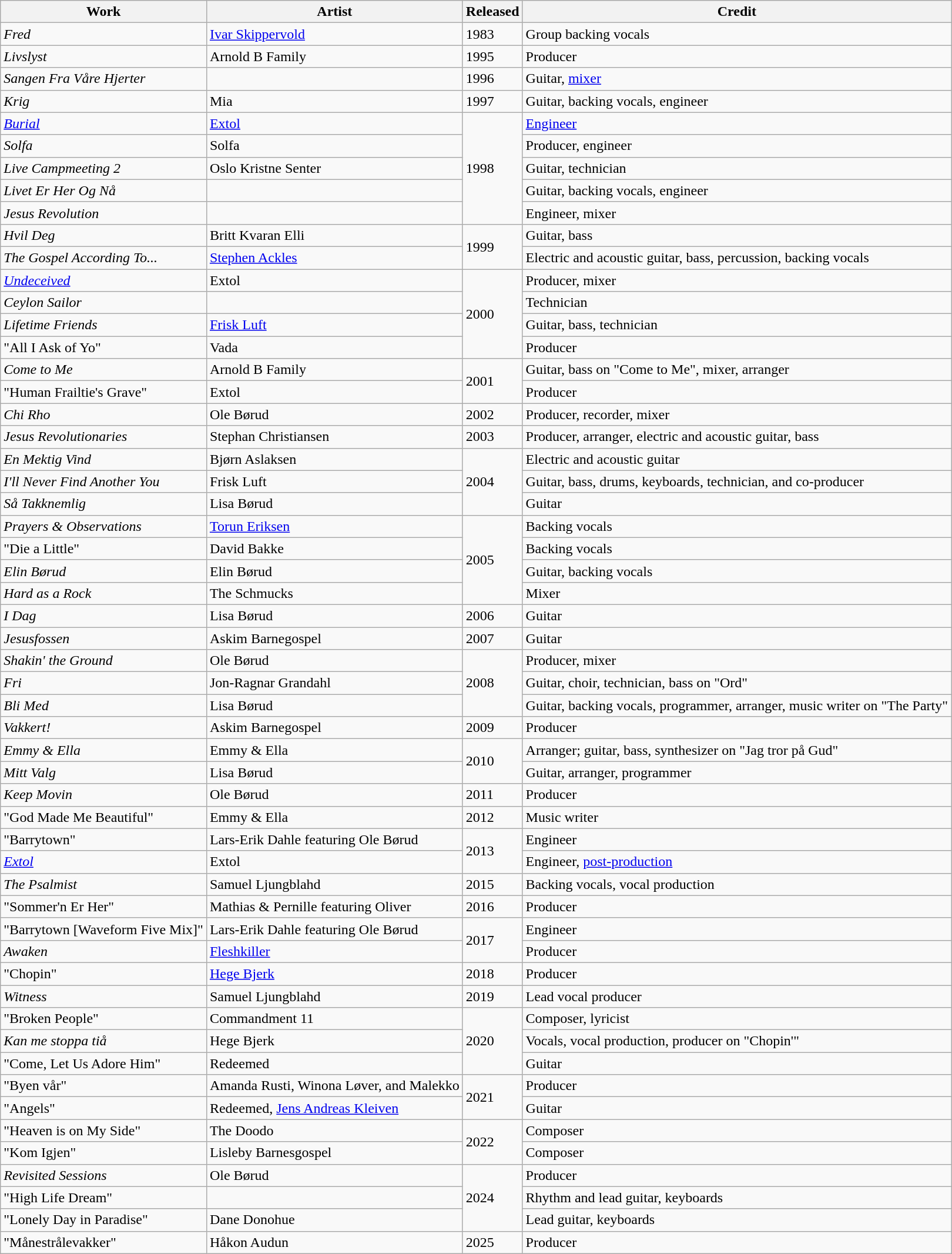<table class="wikitable">
<tr>
<th>Work</th>
<th>Artist</th>
<th>Released</th>
<th>Credit</th>
</tr>
<tr>
<td><em>Fred</em></td>
<td><a href='#'>Ivar Skippervold</a></td>
<td>1983</td>
<td>Group backing vocals</td>
</tr>
<tr>
<td><em>Livslyst</em></td>
<td>Arnold B Family</td>
<td>1995</td>
<td>Producer</td>
</tr>
<tr>
<td><em>Sangen Fra Våre Hjerter</em></td>
<td></td>
<td>1996</td>
<td>Guitar, <a href='#'>mixer</a></td>
</tr>
<tr>
<td><em>Krig</em></td>
<td>Mia</td>
<td>1997</td>
<td>Guitar, backing vocals, engineer</td>
</tr>
<tr>
<td><em><a href='#'>Burial</a></em></td>
<td><a href='#'>Extol</a></td>
<td rowspan="5">1998</td>
<td><a href='#'>Engineer</a></td>
</tr>
<tr>
<td><em>Solfa</em></td>
<td>Solfa</td>
<td>Producer, engineer</td>
</tr>
<tr>
<td><em>Live Campmeeting 2</em></td>
<td>Oslo Kristne Senter</td>
<td>Guitar, technician</td>
</tr>
<tr>
<td><em>Livet Er Her Og Nå</em></td>
<td></td>
<td>Guitar, backing vocals, engineer</td>
</tr>
<tr>
<td><em>Jesus Revolution</em></td>
<td></td>
<td>Engineer, mixer</td>
</tr>
<tr>
<td><em>Hvil Deg</em></td>
<td>Britt Kvaran Elli</td>
<td rowspan="2">1999</td>
<td>Guitar, bass</td>
</tr>
<tr>
<td><em>The Gospel According To...</em></td>
<td><a href='#'>Stephen Ackles</a></td>
<td>Electric and acoustic guitar, bass, percussion, backing vocals</td>
</tr>
<tr>
<td><em><a href='#'>Undeceived</a></em></td>
<td>Extol</td>
<td rowspan="4">2000</td>
<td>Producer, mixer</td>
</tr>
<tr>
<td><em>Ceylon Sailor</em></td>
<td></td>
<td>Technician</td>
</tr>
<tr>
<td><em>Lifetime Friends</em></td>
<td><a href='#'>Frisk Luft</a></td>
<td>Guitar, bass, technician</td>
</tr>
<tr>
<td>"All I Ask of Yo"</td>
<td>Vada</td>
<td>Producer</td>
</tr>
<tr>
<td><em>Come to Me</em></td>
<td>Arnold B Family</td>
<td rowspan="2">2001</td>
<td>Guitar, bass on "Come to Me", mixer, arranger</td>
</tr>
<tr>
<td>"Human Frailtie's Grave"</td>
<td>Extol</td>
<td>Producer</td>
</tr>
<tr>
<td><em>Chi Rho</em></td>
<td>Ole Børud</td>
<td>2002</td>
<td>Producer, recorder, mixer</td>
</tr>
<tr>
<td><em>Jesus Revolutionaries</em></td>
<td>Stephan Christiansen</td>
<td>2003</td>
<td>Producer, arranger, electric and acoustic guitar, bass</td>
</tr>
<tr>
<td><em>En Mektig Vind</em></td>
<td>Bjørn Aslaksen</td>
<td rowspan="3">2004</td>
<td>Electric and acoustic guitar</td>
</tr>
<tr>
<td><em>I'll Never Find Another You</em></td>
<td>Frisk Luft</td>
<td>Guitar, bass, drums, keyboards, technician, and co-producer</td>
</tr>
<tr>
<td><em>Så Takknemlig</em></td>
<td>Lisa Børud</td>
<td>Guitar</td>
</tr>
<tr>
<td><em>Prayers & Observations</em></td>
<td><a href='#'>Torun Eriksen</a></td>
<td rowspan="4">2005</td>
<td>Backing vocals</td>
</tr>
<tr>
<td>"Die a Little"</td>
<td>David Bakke</td>
<td>Backing vocals</td>
</tr>
<tr>
<td><em>Elin Børud</em></td>
<td>Elin Børud</td>
<td>Guitar, backing vocals</td>
</tr>
<tr>
<td><em>Hard as a Rock</em></td>
<td>The Schmucks</td>
<td>Mixer</td>
</tr>
<tr>
<td><em>I Dag</em></td>
<td>Lisa Børud</td>
<td>2006</td>
<td>Guitar</td>
</tr>
<tr>
<td><em>Jesusfossen</em></td>
<td>Askim Barnegospel</td>
<td>2007</td>
<td>Guitar</td>
</tr>
<tr>
<td><em>Shakin' the Ground</em></td>
<td>Ole Børud</td>
<td rowspan="3">2008</td>
<td>Producer, mixer</td>
</tr>
<tr>
<td><em>Fri</em></td>
<td>Jon-Ragnar Grandahl</td>
<td>Guitar, choir, technician, bass on "Ord"</td>
</tr>
<tr>
<td><em>Bli Med</em></td>
<td>Lisa Børud</td>
<td>Guitar, backing vocals, programmer, arranger, music writer on "The Party"</td>
</tr>
<tr>
<td><em>Vakkert!</em></td>
<td>Askim Barnegospel</td>
<td>2009</td>
<td>Producer</td>
</tr>
<tr>
<td><em>Emmy & Ella</em></td>
<td>Emmy & Ella</td>
<td rowspan="2">2010</td>
<td>Arranger; guitar, bass, synthesizer on "Jag tror på Gud"</td>
</tr>
<tr>
<td><em>Mitt Valg</em></td>
<td>Lisa Børud</td>
<td>Guitar, arranger, programmer</td>
</tr>
<tr>
<td><em>Keep Movin</em></td>
<td>Ole Børud</td>
<td>2011</td>
<td>Producer</td>
</tr>
<tr>
<td>"God Made Me Beautiful"</td>
<td>Emmy & Ella</td>
<td>2012</td>
<td>Music writer</td>
</tr>
<tr>
<td>"Barrytown"</td>
<td>Lars-Erik Dahle featuring Ole Børud</td>
<td rowspan="2">2013</td>
<td>Engineer</td>
</tr>
<tr>
<td><em><a href='#'>Extol</a></em></td>
<td>Extol</td>
<td>Engineer, <a href='#'>post-production</a></td>
</tr>
<tr>
<td><em>The Psalmist</em></td>
<td>Samuel Ljungblahd</td>
<td>2015</td>
<td>Backing vocals, vocal production</td>
</tr>
<tr>
<td>"Sommer'n Er Her"</td>
<td>Mathias & Pernille featuring Oliver</td>
<td>2016</td>
<td>Producer</td>
</tr>
<tr>
<td>"Barrytown [Waveform Five Mix]"</td>
<td>Lars-Erik Dahle featuring Ole Børud</td>
<td rowspan="2">2017</td>
<td>Engineer</td>
</tr>
<tr>
<td><em>Awaken</em></td>
<td><a href='#'>Fleshkiller</a></td>
<td>Producer</td>
</tr>
<tr>
<td>"Chopin"</td>
<td><a href='#'>Hege Bjerk</a></td>
<td>2018</td>
<td>Producer</td>
</tr>
<tr>
<td><em>Witness</em></td>
<td>Samuel Ljungblahd</td>
<td>2019</td>
<td>Lead vocal producer</td>
</tr>
<tr>
<td>"Broken People"</td>
<td>Commandment 11</td>
<td rowspan="3">2020</td>
<td>Composer, lyricist</td>
</tr>
<tr>
<td><em>Kan me stoppa tiå</em></td>
<td>Hege Bjerk</td>
<td>Vocals, vocal production, producer on "Chopin'"</td>
</tr>
<tr>
<td>"Come, Let Us Adore Him"</td>
<td>Redeemed</td>
<td>Guitar</td>
</tr>
<tr>
<td>"Byen vår"</td>
<td>Amanda Rusti, Winona Løver, and Malekko</td>
<td rowspan="2">2021</td>
<td>Producer</td>
</tr>
<tr>
<td>"Angels"</td>
<td>Redeemed, <a href='#'>Jens Andreas Kleiven</a></td>
<td>Guitar</td>
</tr>
<tr>
<td>"Heaven is on My Side"</td>
<td>The Doodo</td>
<td rowspan="2">2022</td>
<td>Composer</td>
</tr>
<tr>
<td>"Kom Igjen"</td>
<td>Lisleby Barnesgospel</td>
<td>Composer</td>
</tr>
<tr>
<td><em>Revisited Sessions</em></td>
<td>Ole Børud</td>
<td rowspan="3">2024</td>
<td>Producer</td>
</tr>
<tr>
<td>"High Life Dream"</td>
<td></td>
<td>Rhythm and lead guitar, keyboards</td>
</tr>
<tr>
<td>"Lonely Day in Paradise"</td>
<td>Dane Donohue</td>
<td>Lead guitar, keyboards</td>
</tr>
<tr>
<td>"Månestrålevakker"</td>
<td>Håkon Audun</td>
<td>2025</td>
<td>Producer</td>
</tr>
</table>
